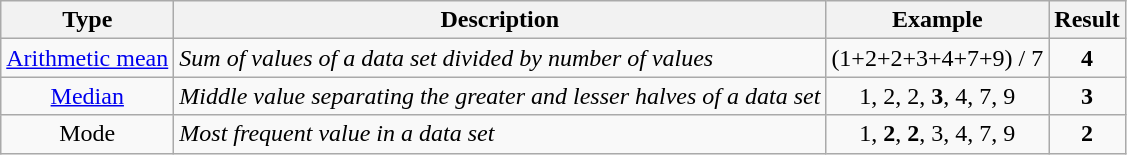<table class="wikitable">
<tr>
<th>Type</th>
<th>Description</th>
<th>Example</th>
<th>Result</th>
</tr>
<tr>
<td align="center"><a href='#'>Arithmetic mean</a></td>
<td><em>Sum of values of a data set divided by number of values</em></td>
<td align="center">(1+2+2+3+4+7+9) / 7</td>
<td align="center"><strong>4</strong></td>
</tr>
<tr>
<td align="center"><a href='#'>Median</a></td>
<td><em>Middle value separating the greater and lesser halves of a data set</em></td>
<td align="center">1, 2, 2, <strong>3</strong>, 4, 7, 9</td>
<td align="center"><strong>3</strong></td>
</tr>
<tr>
<td align="center">Mode</td>
<td><em>Most frequent value in a data set</em></td>
<td align="center">1, <strong>2</strong>, <strong>2</strong>, 3, 4, 7, 9</td>
<td align="center"><strong>2</strong></td>
</tr>
</table>
